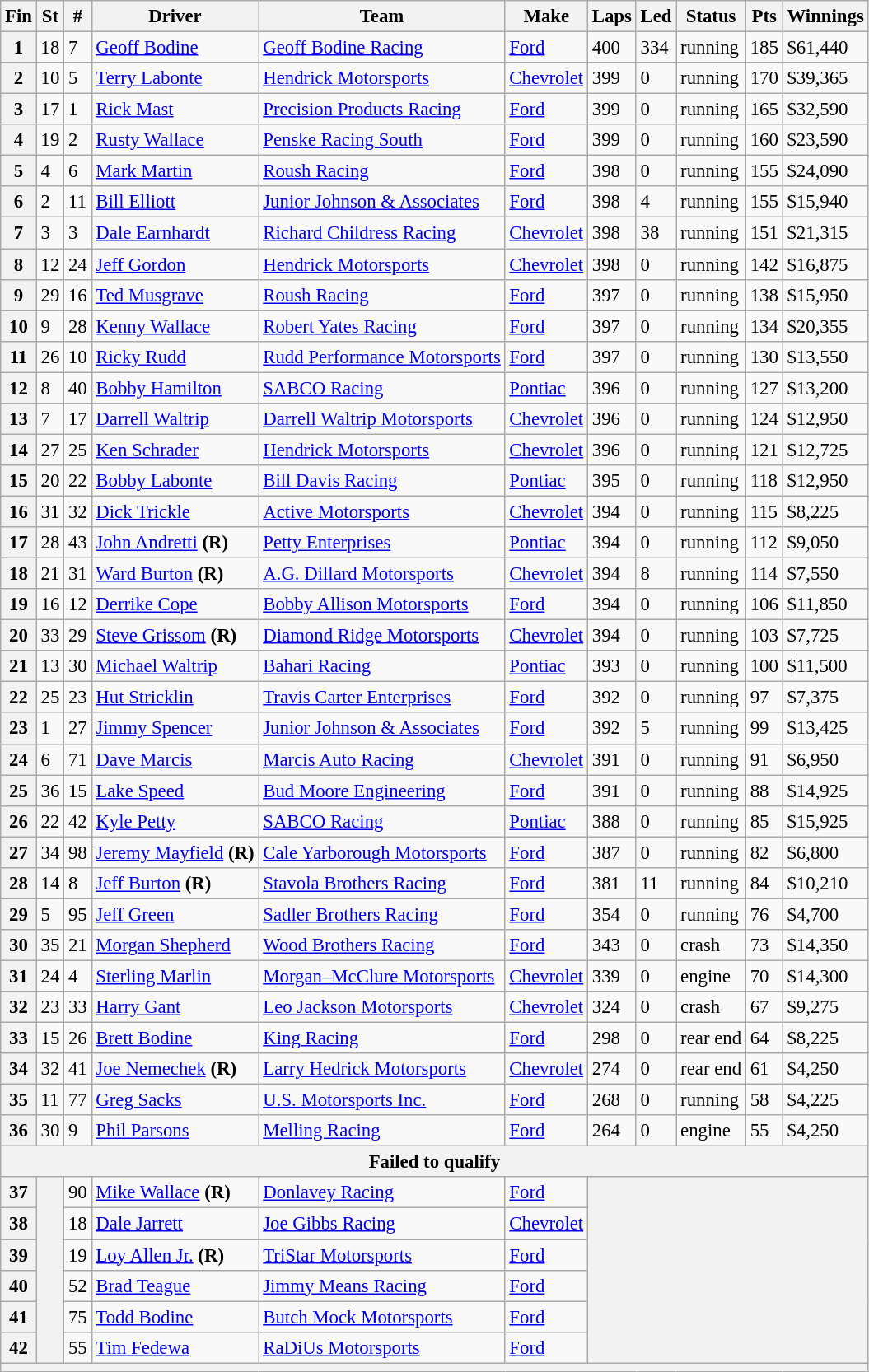<table class="wikitable" style="font-size:95%">
<tr>
<th>Fin</th>
<th>St</th>
<th>#</th>
<th>Driver</th>
<th>Team</th>
<th>Make</th>
<th>Laps</th>
<th>Led</th>
<th>Status</th>
<th>Pts</th>
<th>Winnings</th>
</tr>
<tr>
<th>1</th>
<td>18</td>
<td>7</td>
<td><a href='#'>Geoff Bodine</a></td>
<td><a href='#'>Geoff Bodine Racing</a></td>
<td><a href='#'>Ford</a></td>
<td>400</td>
<td>334</td>
<td>running</td>
<td>185</td>
<td>$61,440</td>
</tr>
<tr>
<th>2</th>
<td>10</td>
<td>5</td>
<td><a href='#'>Terry Labonte</a></td>
<td><a href='#'>Hendrick Motorsports</a></td>
<td><a href='#'>Chevrolet</a></td>
<td>399</td>
<td>0</td>
<td>running</td>
<td>170</td>
<td>$39,365</td>
</tr>
<tr>
<th>3</th>
<td>17</td>
<td>1</td>
<td><a href='#'>Rick Mast</a></td>
<td><a href='#'>Precision Products Racing</a></td>
<td><a href='#'>Ford</a></td>
<td>399</td>
<td>0</td>
<td>running</td>
<td>165</td>
<td>$32,590</td>
</tr>
<tr>
<th>4</th>
<td>19</td>
<td>2</td>
<td><a href='#'>Rusty Wallace</a></td>
<td><a href='#'>Penske Racing South</a></td>
<td><a href='#'>Ford</a></td>
<td>399</td>
<td>0</td>
<td>running</td>
<td>160</td>
<td>$23,590</td>
</tr>
<tr>
<th>5</th>
<td>4</td>
<td>6</td>
<td><a href='#'>Mark Martin</a></td>
<td><a href='#'>Roush Racing</a></td>
<td><a href='#'>Ford</a></td>
<td>398</td>
<td>0</td>
<td>running</td>
<td>155</td>
<td>$24,090</td>
</tr>
<tr>
<th>6</th>
<td>2</td>
<td>11</td>
<td><a href='#'>Bill Elliott</a></td>
<td><a href='#'>Junior Johnson & Associates</a></td>
<td><a href='#'>Ford</a></td>
<td>398</td>
<td>4</td>
<td>running</td>
<td>155</td>
<td>$15,940</td>
</tr>
<tr>
<th>7</th>
<td>3</td>
<td>3</td>
<td><a href='#'>Dale Earnhardt</a></td>
<td><a href='#'>Richard Childress Racing</a></td>
<td><a href='#'>Chevrolet</a></td>
<td>398</td>
<td>38</td>
<td>running</td>
<td>151</td>
<td>$21,315</td>
</tr>
<tr>
<th>8</th>
<td>12</td>
<td>24</td>
<td><a href='#'>Jeff Gordon</a></td>
<td><a href='#'>Hendrick Motorsports</a></td>
<td><a href='#'>Chevrolet</a></td>
<td>398</td>
<td>0</td>
<td>running</td>
<td>142</td>
<td>$16,875</td>
</tr>
<tr>
<th>9</th>
<td>29</td>
<td>16</td>
<td><a href='#'>Ted Musgrave</a></td>
<td><a href='#'>Roush Racing</a></td>
<td><a href='#'>Ford</a></td>
<td>397</td>
<td>0</td>
<td>running</td>
<td>138</td>
<td>$15,950</td>
</tr>
<tr>
<th>10</th>
<td>9</td>
<td>28</td>
<td><a href='#'>Kenny Wallace</a></td>
<td><a href='#'>Robert Yates Racing</a></td>
<td><a href='#'>Ford</a></td>
<td>397</td>
<td>0</td>
<td>running</td>
<td>134</td>
<td>$20,355</td>
</tr>
<tr>
<th>11</th>
<td>26</td>
<td>10</td>
<td><a href='#'>Ricky Rudd</a></td>
<td><a href='#'>Rudd Performance Motorsports</a></td>
<td><a href='#'>Ford</a></td>
<td>397</td>
<td>0</td>
<td>running</td>
<td>130</td>
<td>$13,550</td>
</tr>
<tr>
<th>12</th>
<td>8</td>
<td>40</td>
<td><a href='#'>Bobby Hamilton</a></td>
<td><a href='#'>SABCO Racing</a></td>
<td><a href='#'>Pontiac</a></td>
<td>396</td>
<td>0</td>
<td>running</td>
<td>127</td>
<td>$13,200</td>
</tr>
<tr>
<th>13</th>
<td>7</td>
<td>17</td>
<td><a href='#'>Darrell Waltrip</a></td>
<td><a href='#'>Darrell Waltrip Motorsports</a></td>
<td><a href='#'>Chevrolet</a></td>
<td>396</td>
<td>0</td>
<td>running</td>
<td>124</td>
<td>$12,950</td>
</tr>
<tr>
<th>14</th>
<td>27</td>
<td>25</td>
<td><a href='#'>Ken Schrader</a></td>
<td><a href='#'>Hendrick Motorsports</a></td>
<td><a href='#'>Chevrolet</a></td>
<td>396</td>
<td>0</td>
<td>running</td>
<td>121</td>
<td>$12,725</td>
</tr>
<tr>
<th>15</th>
<td>20</td>
<td>22</td>
<td><a href='#'>Bobby Labonte</a></td>
<td><a href='#'>Bill Davis Racing</a></td>
<td><a href='#'>Pontiac</a></td>
<td>395</td>
<td>0</td>
<td>running</td>
<td>118</td>
<td>$12,950</td>
</tr>
<tr>
<th>16</th>
<td>31</td>
<td>32</td>
<td><a href='#'>Dick Trickle</a></td>
<td><a href='#'>Active Motorsports</a></td>
<td><a href='#'>Chevrolet</a></td>
<td>394</td>
<td>0</td>
<td>running</td>
<td>115</td>
<td>$8,225</td>
</tr>
<tr>
<th>17</th>
<td>28</td>
<td>43</td>
<td><a href='#'>John Andretti</a> <strong>(R)</strong></td>
<td><a href='#'>Petty Enterprises</a></td>
<td><a href='#'>Pontiac</a></td>
<td>394</td>
<td>0</td>
<td>running</td>
<td>112</td>
<td>$9,050</td>
</tr>
<tr>
<th>18</th>
<td>21</td>
<td>31</td>
<td><a href='#'>Ward Burton</a> <strong>(R)</strong></td>
<td><a href='#'>A.G. Dillard Motorsports</a></td>
<td><a href='#'>Chevrolet</a></td>
<td>394</td>
<td>8</td>
<td>running</td>
<td>114</td>
<td>$7,550</td>
</tr>
<tr>
<th>19</th>
<td>16</td>
<td>12</td>
<td><a href='#'>Derrike Cope</a></td>
<td><a href='#'>Bobby Allison Motorsports</a></td>
<td><a href='#'>Ford</a></td>
<td>394</td>
<td>0</td>
<td>running</td>
<td>106</td>
<td>$11,850</td>
</tr>
<tr>
<th>20</th>
<td>33</td>
<td>29</td>
<td><a href='#'>Steve Grissom</a> <strong>(R)</strong></td>
<td><a href='#'>Diamond Ridge Motorsports</a></td>
<td><a href='#'>Chevrolet</a></td>
<td>394</td>
<td>0</td>
<td>running</td>
<td>103</td>
<td>$7,725</td>
</tr>
<tr>
<th>21</th>
<td>13</td>
<td>30</td>
<td><a href='#'>Michael Waltrip</a></td>
<td><a href='#'>Bahari Racing</a></td>
<td><a href='#'>Pontiac</a></td>
<td>393</td>
<td>0</td>
<td>running</td>
<td>100</td>
<td>$11,500</td>
</tr>
<tr>
<th>22</th>
<td>25</td>
<td>23</td>
<td><a href='#'>Hut Stricklin</a></td>
<td><a href='#'>Travis Carter Enterprises</a></td>
<td><a href='#'>Ford</a></td>
<td>392</td>
<td>0</td>
<td>running</td>
<td>97</td>
<td>$7,375</td>
</tr>
<tr>
<th>23</th>
<td>1</td>
<td>27</td>
<td><a href='#'>Jimmy Spencer</a></td>
<td><a href='#'>Junior Johnson & Associates</a></td>
<td><a href='#'>Ford</a></td>
<td>392</td>
<td>5</td>
<td>running</td>
<td>99</td>
<td>$13,425</td>
</tr>
<tr>
<th>24</th>
<td>6</td>
<td>71</td>
<td><a href='#'>Dave Marcis</a></td>
<td><a href='#'>Marcis Auto Racing</a></td>
<td><a href='#'>Chevrolet</a></td>
<td>391</td>
<td>0</td>
<td>running</td>
<td>91</td>
<td>$6,950</td>
</tr>
<tr>
<th>25</th>
<td>36</td>
<td>15</td>
<td><a href='#'>Lake Speed</a></td>
<td><a href='#'>Bud Moore Engineering</a></td>
<td><a href='#'>Ford</a></td>
<td>391</td>
<td>0</td>
<td>running</td>
<td>88</td>
<td>$14,925</td>
</tr>
<tr>
<th>26</th>
<td>22</td>
<td>42</td>
<td><a href='#'>Kyle Petty</a></td>
<td><a href='#'>SABCO Racing</a></td>
<td><a href='#'>Pontiac</a></td>
<td>388</td>
<td>0</td>
<td>running</td>
<td>85</td>
<td>$15,925</td>
</tr>
<tr>
<th>27</th>
<td>34</td>
<td>98</td>
<td><a href='#'>Jeremy Mayfield</a> <strong>(R)</strong></td>
<td><a href='#'>Cale Yarborough Motorsports</a></td>
<td><a href='#'>Ford</a></td>
<td>387</td>
<td>0</td>
<td>running</td>
<td>82</td>
<td>$6,800</td>
</tr>
<tr>
<th>28</th>
<td>14</td>
<td>8</td>
<td><a href='#'>Jeff Burton</a> <strong>(R)</strong></td>
<td><a href='#'>Stavola Brothers Racing</a></td>
<td><a href='#'>Ford</a></td>
<td>381</td>
<td>11</td>
<td>running</td>
<td>84</td>
<td>$10,210</td>
</tr>
<tr>
<th>29</th>
<td>5</td>
<td>95</td>
<td><a href='#'>Jeff Green</a></td>
<td><a href='#'>Sadler Brothers Racing</a></td>
<td><a href='#'>Ford</a></td>
<td>354</td>
<td>0</td>
<td>running</td>
<td>76</td>
<td>$4,700</td>
</tr>
<tr>
<th>30</th>
<td>35</td>
<td>21</td>
<td><a href='#'>Morgan Shepherd</a></td>
<td><a href='#'>Wood Brothers Racing</a></td>
<td><a href='#'>Ford</a></td>
<td>343</td>
<td>0</td>
<td>crash</td>
<td>73</td>
<td>$14,350</td>
</tr>
<tr>
<th>31</th>
<td>24</td>
<td>4</td>
<td><a href='#'>Sterling Marlin</a></td>
<td><a href='#'>Morgan–McClure Motorsports</a></td>
<td><a href='#'>Chevrolet</a></td>
<td>339</td>
<td>0</td>
<td>engine</td>
<td>70</td>
<td>$14,300</td>
</tr>
<tr>
<th>32</th>
<td>23</td>
<td>33</td>
<td><a href='#'>Harry Gant</a></td>
<td><a href='#'>Leo Jackson Motorsports</a></td>
<td><a href='#'>Chevrolet</a></td>
<td>324</td>
<td>0</td>
<td>crash</td>
<td>67</td>
<td>$9,275</td>
</tr>
<tr>
<th>33</th>
<td>15</td>
<td>26</td>
<td><a href='#'>Brett Bodine</a></td>
<td><a href='#'>King Racing</a></td>
<td><a href='#'>Ford</a></td>
<td>298</td>
<td>0</td>
<td>rear end</td>
<td>64</td>
<td>$8,225</td>
</tr>
<tr>
<th>34</th>
<td>32</td>
<td>41</td>
<td><a href='#'>Joe Nemechek</a> <strong>(R)</strong></td>
<td><a href='#'>Larry Hedrick Motorsports</a></td>
<td><a href='#'>Chevrolet</a></td>
<td>274</td>
<td>0</td>
<td>rear end</td>
<td>61</td>
<td>$4,250</td>
</tr>
<tr>
<th>35</th>
<td>11</td>
<td>77</td>
<td><a href='#'>Greg Sacks</a></td>
<td><a href='#'>U.S. Motorsports Inc.</a></td>
<td><a href='#'>Ford</a></td>
<td>268</td>
<td>0</td>
<td>running</td>
<td>58</td>
<td>$4,225</td>
</tr>
<tr>
<th>36</th>
<td>30</td>
<td>9</td>
<td><a href='#'>Phil Parsons</a></td>
<td><a href='#'>Melling Racing</a></td>
<td><a href='#'>Ford</a></td>
<td>264</td>
<td>0</td>
<td>engine</td>
<td>55</td>
<td>$4,250</td>
</tr>
<tr>
<th colspan="11">Failed to qualify</th>
</tr>
<tr>
<th>37</th>
<th rowspan="6"></th>
<td>90</td>
<td><a href='#'>Mike Wallace</a> <strong>(R)</strong></td>
<td><a href='#'>Donlavey Racing</a></td>
<td><a href='#'>Ford</a></td>
<th colspan="5" rowspan="6"></th>
</tr>
<tr>
<th>38</th>
<td>18</td>
<td><a href='#'>Dale Jarrett</a></td>
<td><a href='#'>Joe Gibbs Racing</a></td>
<td><a href='#'>Chevrolet</a></td>
</tr>
<tr>
<th>39</th>
<td>19</td>
<td><a href='#'>Loy Allen Jr.</a> <strong>(R)</strong></td>
<td><a href='#'>TriStar Motorsports</a></td>
<td><a href='#'>Ford</a></td>
</tr>
<tr>
<th>40</th>
<td>52</td>
<td><a href='#'>Brad Teague</a></td>
<td><a href='#'>Jimmy Means Racing</a></td>
<td><a href='#'>Ford</a></td>
</tr>
<tr>
<th>41</th>
<td>75</td>
<td><a href='#'>Todd Bodine</a></td>
<td><a href='#'>Butch Mock Motorsports</a></td>
<td><a href='#'>Ford</a></td>
</tr>
<tr>
<th>42</th>
<td>55</td>
<td><a href='#'>Tim Fedewa</a></td>
<td><a href='#'>RaDiUs Motorsports</a></td>
<td><a href='#'>Ford</a></td>
</tr>
<tr>
<th colspan="11"></th>
</tr>
</table>
